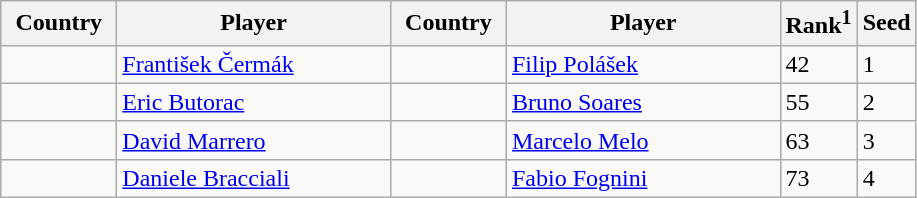<table class="sortable wikitable">
<tr>
<th width="70">Country</th>
<th width="175">Player</th>
<th width="70">Country</th>
<th width="175">Player</th>
<th>Rank<sup>1</sup></th>
<th>Seed</th>
</tr>
<tr>
<td></td>
<td><a href='#'>František Čermák</a></td>
<td></td>
<td><a href='#'>Filip Polášek</a></td>
<td>42</td>
<td>1</td>
</tr>
<tr>
<td></td>
<td><a href='#'>Eric Butorac</a></td>
<td></td>
<td><a href='#'>Bruno Soares</a></td>
<td>55</td>
<td>2</td>
</tr>
<tr>
<td></td>
<td><a href='#'>David Marrero</a></td>
<td></td>
<td><a href='#'>Marcelo Melo</a></td>
<td>63</td>
<td>3</td>
</tr>
<tr>
<td></td>
<td><a href='#'>Daniele Bracciali</a></td>
<td></td>
<td><a href='#'>Fabio Fognini</a></td>
<td>73</td>
<td>4</td>
</tr>
</table>
